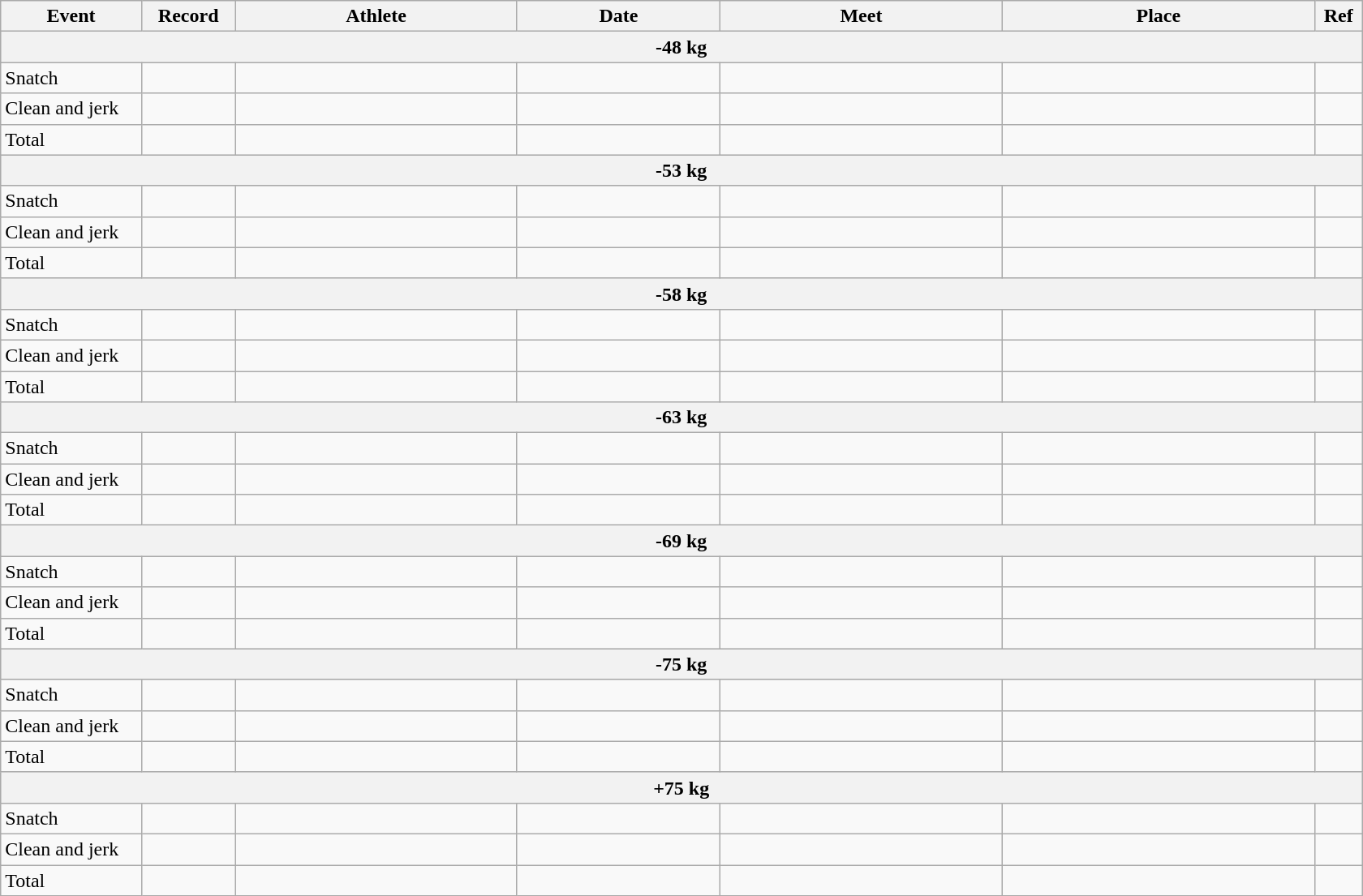<table class="wikitable">
<tr>
<th width=9%>Event</th>
<th width=6%>Record</th>
<th width=18%>Athlete</th>
<th width=13%>Date</th>
<th width=18%>Meet</th>
<th width=20%>Place</th>
<th width=3%>Ref</th>
</tr>
<tr bgcolor="#DDDDDD">
<th colspan="8">-48 kg</th>
</tr>
<tr>
<td>Snatch</td>
<td align="center"></td>
<td></td>
<td></td>
<td></td>
<td></td>
<td></td>
</tr>
<tr>
<td>Clean and jerk</td>
<td align="center"></td>
<td></td>
<td></td>
<td></td>
<td></td>
<td></td>
</tr>
<tr>
<td>Total</td>
<td align="center"></td>
<td></td>
<td></td>
<td></td>
<td></td>
<td></td>
</tr>
<tr bgcolor="#DDDDDD">
<th colspan="8">-53 kg</th>
</tr>
<tr>
<td>Snatch</td>
<td></td>
<td></td>
<td></td>
<td></td>
<td></td>
<td></td>
</tr>
<tr>
<td>Clean and jerk</td>
<td align="center"></td>
<td></td>
<td></td>
<td></td>
<td></td>
<td></td>
</tr>
<tr>
<td>Total</td>
<td></td>
<td></td>
<td></td>
<td></td>
<td></td>
<td></td>
</tr>
<tr bgcolor="#DDDDDD">
<th colspan="8">-58 kg</th>
</tr>
<tr>
<td>Snatch</td>
<td align="center"></td>
<td></td>
<td></td>
<td></td>
<td></td>
<td></td>
</tr>
<tr>
<td>Clean and jerk</td>
<td align="center"></td>
<td></td>
<td></td>
<td></td>
<td></td>
<td></td>
</tr>
<tr>
<td>Total</td>
<td align="center"></td>
<td></td>
<td></td>
<td></td>
<td></td>
<td></td>
</tr>
<tr bgcolor="#DDDDDD">
<th colspan="8">-63 kg</th>
</tr>
<tr>
<td>Snatch</td>
<td></td>
<td></td>
<td></td>
<td></td>
<td></td>
<td></td>
</tr>
<tr>
<td>Clean and jerk</td>
<td></td>
<td></td>
<td></td>
<td></td>
<td></td>
<td></td>
</tr>
<tr>
<td>Total</td>
<td></td>
<td></td>
<td></td>
<td></td>
<td></td>
<td></td>
</tr>
<tr bgcolor="#DDDDDD">
<th colspan="8">-69 kg</th>
</tr>
<tr>
<td>Snatch</td>
<td></td>
<td></td>
<td></td>
<td></td>
<td></td>
<td></td>
</tr>
<tr>
<td>Clean and jerk</td>
<td></td>
<td></td>
<td></td>
<td></td>
<td></td>
<td></td>
</tr>
<tr>
<td>Total</td>
<td></td>
<td></td>
<td></td>
<td></td>
<td></td>
<td></td>
</tr>
<tr bgcolor="#DDDDDD">
<th colspan="8">-75 kg</th>
</tr>
<tr>
<td>Snatch</td>
<td></td>
<td></td>
<td></td>
<td></td>
<td></td>
<td></td>
</tr>
<tr>
<td>Clean and jerk</td>
<td></td>
<td></td>
<td></td>
<td></td>
<td></td>
<td></td>
</tr>
<tr>
<td>Total</td>
<td></td>
<td></td>
<td></td>
<td></td>
<td></td>
<td></td>
</tr>
<tr bgcolor="#DDDDDD">
<th colspan="8">+75 kg</th>
</tr>
<tr>
<td>Snatch</td>
<td align="center"></td>
<td></td>
<td></td>
<td></td>
<td></td>
<td></td>
</tr>
<tr>
<td>Clean and jerk</td>
<td align="center"></td>
<td></td>
<td></td>
<td></td>
<td></td>
<td></td>
</tr>
<tr>
<td>Total</td>
<td align="center"></td>
<td></td>
<td></td>
<td></td>
<td></td>
<td></td>
</tr>
</table>
